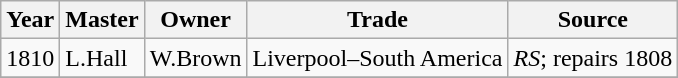<table class=" wikitable">
<tr>
<th>Year</th>
<th>Master</th>
<th>Owner</th>
<th>Trade</th>
<th>Source</th>
</tr>
<tr>
<td>1810</td>
<td>L.Hall</td>
<td>W.Brown</td>
<td>Liverpool–South America</td>
<td><em>RS</em>; repairs 1808</td>
</tr>
<tr>
</tr>
</table>
